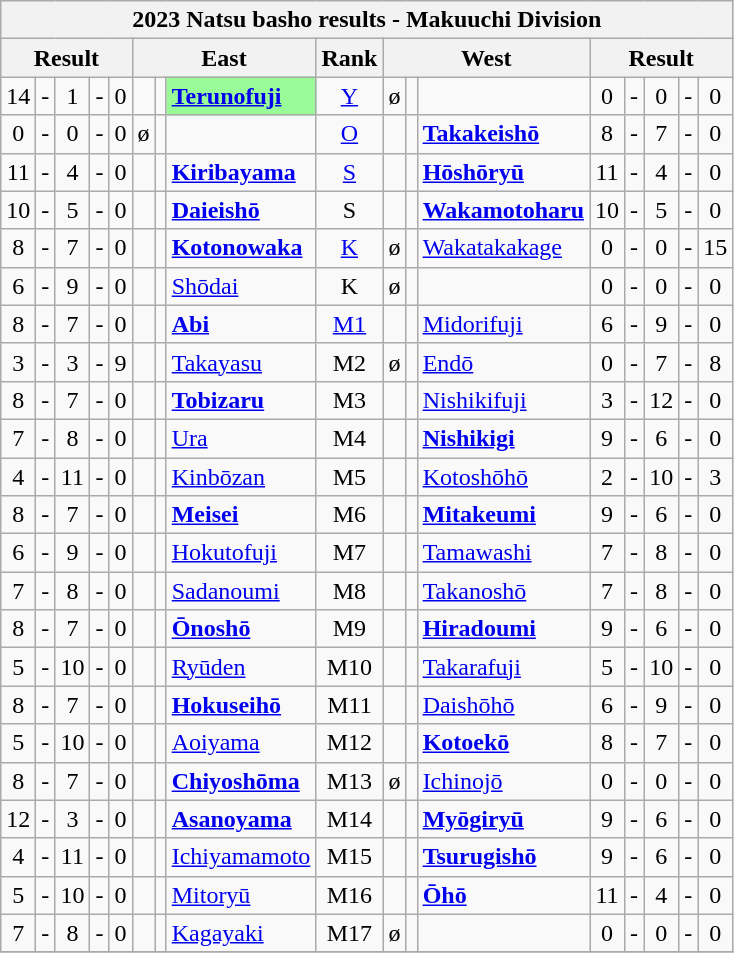<table class="wikitable" style="text-align:center">
<tr>
<th colspan="17">2023 Natsu basho results - Makuuchi Division</th>
</tr>
<tr>
<th colspan="5">Result</th>
<th colspan="3">East</th>
<th>Rank</th>
<th colspan="3">West</th>
<th colspan="5">Result</th>
</tr>
<tr>
<td>14</td>
<td>-</td>
<td>1</td>
<td>-</td>
<td>0</td>
<td></td>
<td></td>
<td style="text-align:left; background:palegreen;"><strong><a href='#'>Terunofuji</a></strong></td>
<td><a href='#'>Y</a></td>
<td>ø</td>
<td></td>
<td></td>
<td>0</td>
<td>-</td>
<td>0</td>
<td>-</td>
<td>0</td>
</tr>
<tr>
<td>0</td>
<td>-</td>
<td>0</td>
<td>-</td>
<td>0</td>
<td>ø</td>
<td></td>
<td></td>
<td><a href='#'>O</a></td>
<td></td>
<td></td>
<td style="text-align:left;"><strong><a href='#'>Takakeishō</a></strong></td>
<td>8</td>
<td>-</td>
<td>7</td>
<td>-</td>
<td>0</td>
</tr>
<tr>
<td>11</td>
<td>-</td>
<td>4</td>
<td>-</td>
<td>0</td>
<td></td>
<td></td>
<td style="text-align:left;"><strong><a href='#'>Kiribayama</a></strong></td>
<td><a href='#'>S</a></td>
<td></td>
<td></td>
<td style="text-align:left;"><strong><a href='#'>Hōshōryū</a></strong></td>
<td>11</td>
<td>-</td>
<td>4</td>
<td>-</td>
<td>0</td>
</tr>
<tr>
<td>10</td>
<td>-</td>
<td>5</td>
<td>-</td>
<td>0</td>
<td></td>
<td></td>
<td style="text-align:left;"><strong><a href='#'>Daieishō</a></strong></td>
<td>S</td>
<td></td>
<td></td>
<td style="text-align:left;"><strong><a href='#'>Wakamotoharu</a></strong></td>
<td>10</td>
<td>-</td>
<td>5</td>
<td>-</td>
<td>0</td>
</tr>
<tr>
<td>8</td>
<td>-</td>
<td>7</td>
<td>-</td>
<td>0</td>
<td></td>
<td></td>
<td style="text-align:left;"><strong><a href='#'>Kotonowaka</a></strong></td>
<td><a href='#'>K</a></td>
<td>ø</td>
<td></td>
<td style="text-align:left;"><a href='#'>Wakatakakage</a></td>
<td>0</td>
<td>-</td>
<td>0</td>
<td>-</td>
<td>15</td>
</tr>
<tr>
<td>6</td>
<td>-</td>
<td>9</td>
<td>-</td>
<td>0</td>
<td></td>
<td></td>
<td style="text-align:left;"><a href='#'>Shōdai</a></td>
<td>K</td>
<td>ø</td>
<td></td>
<td></td>
<td>0</td>
<td>-</td>
<td>0</td>
<td>-</td>
<td>0</td>
</tr>
<tr>
<td>8</td>
<td>-</td>
<td>7</td>
<td>-</td>
<td>0</td>
<td></td>
<td></td>
<td style="text-align:left;"><strong><a href='#'>Abi</a></strong></td>
<td><a href='#'>M1</a></td>
<td></td>
<td></td>
<td style="text-align:left;"><a href='#'>Midorifuji</a></td>
<td>6</td>
<td>-</td>
<td>9</td>
<td>-</td>
<td>0</td>
</tr>
<tr>
<td>3</td>
<td>-</td>
<td>3</td>
<td>-</td>
<td>9</td>
<td></td>
<td></td>
<td style="text-align:left;"><a href='#'>Takayasu</a></td>
<td>M2</td>
<td>ø</td>
<td></td>
<td style="text-align:left;"><a href='#'>Endō</a></td>
<td>0</td>
<td>-</td>
<td>7</td>
<td>-</td>
<td>8</td>
</tr>
<tr>
<td>8</td>
<td>-</td>
<td>7</td>
<td>-</td>
<td>0</td>
<td></td>
<td></td>
<td style="text-align:left;"><strong><a href='#'>Tobizaru</a> </strong></td>
<td>M3</td>
<td></td>
<td></td>
<td style="text-align:left;"><a href='#'>Nishikifuji</a></td>
<td>3</td>
<td>-</td>
<td>12</td>
<td>-</td>
<td>0</td>
</tr>
<tr>
<td>7</td>
<td>-</td>
<td>8</td>
<td>-</td>
<td>0</td>
<td></td>
<td></td>
<td style="text-align:left;"><a href='#'>Ura</a></td>
<td>M4</td>
<td></td>
<td></td>
<td style="text-align:left;"><strong><a href='#'>Nishikigi</a> </strong></td>
<td>9</td>
<td>-</td>
<td>6</td>
<td>-</td>
<td>0</td>
</tr>
<tr>
<td>4</td>
<td>-</td>
<td>11</td>
<td>-</td>
<td>0</td>
<td></td>
<td></td>
<td style="text-align:left;"><a href='#'>Kinbōzan</a></td>
<td>M5</td>
<td></td>
<td></td>
<td style="text-align:left;"><a href='#'>Kotoshōhō</a></td>
<td>2</td>
<td>-</td>
<td>10</td>
<td>-</td>
<td>3</td>
</tr>
<tr>
<td>8</td>
<td>-</td>
<td>7</td>
<td>-</td>
<td>0</td>
<td></td>
<td></td>
<td style="text-align:left;"><strong><a href='#'>Meisei</a></strong></td>
<td>M6</td>
<td></td>
<td></td>
<td style="text-align:left;"><strong><a href='#'>Mitakeumi</a> </strong></td>
<td>9</td>
<td>-</td>
<td>6</td>
<td>-</td>
<td>0</td>
</tr>
<tr>
<td>6</td>
<td>-</td>
<td>9</td>
<td>-</td>
<td>0</td>
<td></td>
<td></td>
<td style="text-align:left;"><a href='#'>Hokutofuji</a></td>
<td>M7</td>
<td></td>
<td></td>
<td style="text-align:left;"><a href='#'>Tamawashi</a></td>
<td>7</td>
<td>-</td>
<td>8</td>
<td>-</td>
<td>0</td>
</tr>
<tr>
<td>7</td>
<td>-</td>
<td>8</td>
<td>-</td>
<td>0</td>
<td></td>
<td></td>
<td style="text-align:left;"><a href='#'>Sadanoumi</a></td>
<td>M8</td>
<td></td>
<td></td>
<td style="text-align:left;"><a href='#'>Takanoshō</a></td>
<td>7</td>
<td>-</td>
<td>8</td>
<td>-</td>
<td>0</td>
</tr>
<tr>
<td>8</td>
<td>-</td>
<td>7</td>
<td>-</td>
<td>0</td>
<td></td>
<td></td>
<td style="text-align:left;"><strong><a href='#'>Ōnoshō</a></strong></td>
<td>M9</td>
<td></td>
<td></td>
<td style="text-align:left;"><strong><a href='#'>Hiradoumi</a></strong></td>
<td>9</td>
<td>-</td>
<td>6</td>
<td>-</td>
<td>0</td>
</tr>
<tr>
<td>5</td>
<td>-</td>
<td>10</td>
<td>-</td>
<td>0</td>
<td></td>
<td></td>
<td style="text-align:left;"><a href='#'>Ryūden</a></td>
<td>M10</td>
<td></td>
<td></td>
<td style="text-align:left;"><a href='#'>Takarafuji</a></td>
<td>5</td>
<td>-</td>
<td>10</td>
<td>-</td>
<td>0</td>
</tr>
<tr>
<td>8</td>
<td>-</td>
<td>7</td>
<td>-</td>
<td>0</td>
<td></td>
<td></td>
<td style="text-align:left;"><strong><a href='#'>Hokuseihō</a></strong></td>
<td>M11</td>
<td></td>
<td></td>
<td style="text-align:left;"><a href='#'>Daishōhō</a></td>
<td>6</td>
<td>-</td>
<td>9</td>
<td>-</td>
<td>0</td>
</tr>
<tr>
<td>5</td>
<td>-</td>
<td>10</td>
<td>-</td>
<td>0</td>
<td></td>
<td></td>
<td style="text-align:left;"><a href='#'>Aoiyama</a></td>
<td>M12</td>
<td></td>
<td></td>
<td style="text-align:left;"><strong><a href='#'>Kotoekō</a></strong></td>
<td>8</td>
<td>-</td>
<td>7</td>
<td>-</td>
<td>0</td>
</tr>
<tr>
<td>8</td>
<td>-</td>
<td>7</td>
<td>-</td>
<td>0</td>
<td></td>
<td></td>
<td style="text-align:left;"><strong><a href='#'>Chiyoshōma</a></strong></td>
<td>M13</td>
<td>ø</td>
<td></td>
<td style="text-align:left;"><a href='#'>Ichinojō</a></td>
<td>0</td>
<td>-</td>
<td>0</td>
<td>-</td>
<td>0</td>
</tr>
<tr>
<td>12</td>
<td>-</td>
<td>3</td>
<td>-</td>
<td>0</td>
<td></td>
<td></td>
<td style="text-align:left;"><strong><a href='#'>Asanoyama</a></strong></td>
<td>M14</td>
<td></td>
<td></td>
<td style="text-align:left;"><strong><a href='#'>Myōgiryū</a></strong></td>
<td>9</td>
<td>-</td>
<td>6</td>
<td>-</td>
<td>0</td>
</tr>
<tr>
<td>4</td>
<td>-</td>
<td>11</td>
<td>-</td>
<td>0</td>
<td></td>
<td></td>
<td style="text-align:left;"><a href='#'>Ichiyamamoto</a></td>
<td>M15</td>
<td></td>
<td></td>
<td style="text-align:left;"><strong><a href='#'>Tsurugishō</a></strong></td>
<td>9</td>
<td>-</td>
<td>6</td>
<td>-</td>
<td>0</td>
</tr>
<tr>
<td>5</td>
<td>-</td>
<td>10</td>
<td>-</td>
<td>0</td>
<td></td>
<td></td>
<td style="text-align:left;"><a href='#'>Mitoryū</a></td>
<td>M16</td>
<td></td>
<td></td>
<td style="text-align:left;"><strong><a href='#'>Ōhō</a></strong></td>
<td>11</td>
<td>-</td>
<td>4</td>
<td>-</td>
<td>0</td>
</tr>
<tr>
<td>7</td>
<td>-</td>
<td>8</td>
<td>-</td>
<td>0</td>
<td></td>
<td></td>
<td style="text-align:left;"><a href='#'>Kagayaki</a></td>
<td>M17</td>
<td>ø</td>
<td></td>
<td></td>
<td>0</td>
<td>-</td>
<td>0</td>
<td>-</td>
<td>0</td>
</tr>
<tr>
</tr>
</table>
